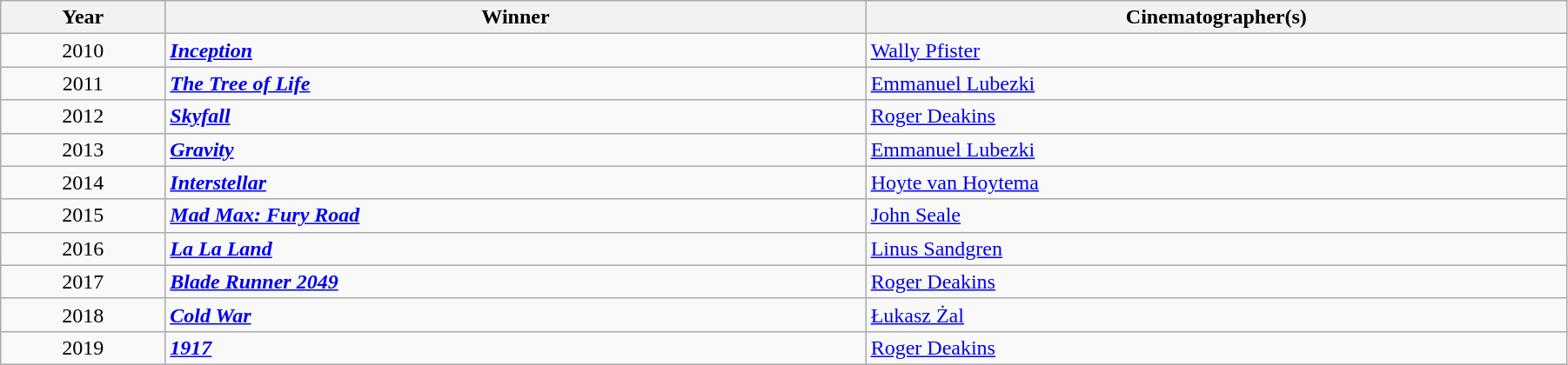<table class="wikitable" width="95%" cellpadding="5">
<tr>
<th width="100"><strong>Year</strong></th>
<th width="450"><strong>Winner</strong></th>
<th width="450"><strong>Cinematographer(s)</strong></th>
</tr>
<tr>
<td style="text-align:center;">2010</td>
<td><strong><em><a href='#'>Inception</a></em></strong></td>
<td><a href='#'>Wally Pfister</a></td>
</tr>
<tr>
<td style="text-align:center;">2011</td>
<td><strong><em><a href='#'>The Tree of Life</a></em></strong></td>
<td><a href='#'>Emmanuel Lubezki</a></td>
</tr>
<tr>
<td style="text-align:center;">2012</td>
<td><strong><em><a href='#'>Skyfall</a></em></strong></td>
<td><a href='#'>Roger Deakins</a></td>
</tr>
<tr>
<td style="text-align:center;">2013</td>
<td><strong><em><a href='#'>Gravity</a></em></strong></td>
<td><a href='#'>Emmanuel Lubezki</a></td>
</tr>
<tr>
<td style="text-align:center;">2014</td>
<td><strong><em><a href='#'>Interstellar</a></em></strong></td>
<td><a href='#'>Hoyte van Hoytema</a></td>
</tr>
<tr>
<td style="text-align:center;">2015</td>
<td><strong><em><a href='#'>Mad Max: Fury Road</a></em></strong></td>
<td><a href='#'>John Seale</a></td>
</tr>
<tr>
<td style="text-align:center;">2016</td>
<td><strong><em><a href='#'>La La Land</a></em></strong></td>
<td><a href='#'>Linus Sandgren</a></td>
</tr>
<tr>
<td style="text-align:center;">2017</td>
<td><strong><em><a href='#'>Blade Runner 2049</a></em></strong></td>
<td><a href='#'>Roger Deakins</a></td>
</tr>
<tr>
<td style="text-align:center;">2018</td>
<td><strong><em><a href='#'>Cold War</a></em></strong></td>
<td><a href='#'>Łukasz Żal</a></td>
</tr>
<tr>
<td style="text-align:center;">2019</td>
<td><strong><em><a href='#'>1917</a></em></strong></td>
<td><a href='#'>Roger Deakins</a></td>
</tr>
</table>
